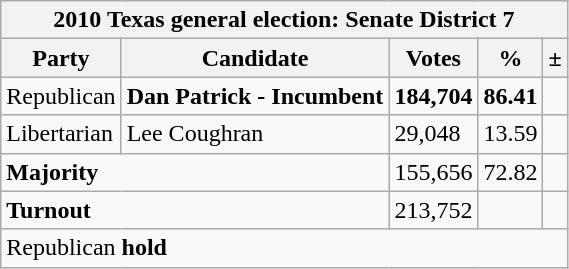<table class="wikitable">
<tr>
<th colspan="5">2010 Texas general election: Senate District 7</th>
</tr>
<tr>
<th>Party</th>
<th>Candidate</th>
<th>Votes</th>
<th>%</th>
<th>±</th>
</tr>
<tr>
<td>Republican</td>
<td><strong>Dan Patrick - Incumbent</strong></td>
<td><strong>184,704</strong></td>
<td><strong>86.41</strong></td>
<td></td>
</tr>
<tr>
<td>Libertarian</td>
<td>Lee Coughran</td>
<td>29,048</td>
<td>13.59</td>
<td></td>
</tr>
<tr>
<td colspan="2"><strong>Majority</strong></td>
<td>155,656</td>
<td>72.82</td>
<td></td>
</tr>
<tr>
<td colspan="2"><strong>Turnout</strong></td>
<td>213,752</td>
<td></td>
<td></td>
</tr>
<tr>
<td colspan="5">Republican <strong>hold</strong></td>
</tr>
</table>
